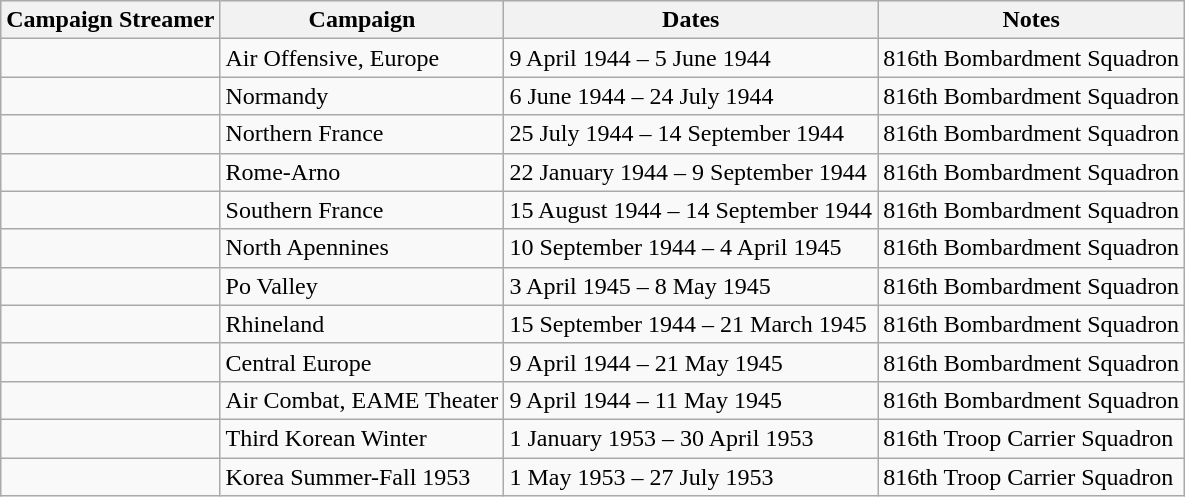<table class="wikitable">
<tr style="background:#efefef;">
<th>Campaign Streamer</th>
<th>Campaign</th>
<th>Dates</th>
<th>Notes</th>
</tr>
<tr>
<td></td>
<td>Air Offensive, Europe</td>
<td>9 April 1944 – 5 June 1944</td>
<td>816th Bombardment Squadron</td>
</tr>
<tr>
<td></td>
<td>Normandy</td>
<td>6 June 1944 – 24 July 1944</td>
<td>816th Bombardment Squadron</td>
</tr>
<tr>
<td></td>
<td>Northern France</td>
<td>25 July 1944 – 14 September 1944</td>
<td>816th Bombardment Squadron</td>
</tr>
<tr>
<td></td>
<td>Rome-Arno</td>
<td>22 January 1944 – 9 September 1944</td>
<td>816th Bombardment Squadron</td>
</tr>
<tr>
<td></td>
<td>Southern France</td>
<td>15 August 1944 – 14 September 1944</td>
<td>816th Bombardment Squadron</td>
</tr>
<tr>
<td></td>
<td>North Apennines</td>
<td>10 September 1944 – 4 April 1945</td>
<td>816th Bombardment Squadron</td>
</tr>
<tr>
<td></td>
<td>Po Valley</td>
<td>3 April 1945 – 8 May 1945</td>
<td>816th Bombardment Squadron</td>
</tr>
<tr>
<td></td>
<td>Rhineland</td>
<td>15 September 1944 – 21 March 1945</td>
<td>816th Bombardment Squadron</td>
</tr>
<tr>
<td></td>
<td>Central Europe</td>
<td>9 April 1944 – 21 May 1945</td>
<td>816th Bombardment Squadron</td>
</tr>
<tr>
<td></td>
<td>Air Combat, EAME Theater</td>
<td>9 April 1944 – 11 May 1945</td>
<td>816th Bombardment Squadron</td>
</tr>
<tr>
<td></td>
<td>Third Korean Winter</td>
<td>1 January 1953 – 30 April 1953</td>
<td>816th Troop Carrier Squadron</td>
</tr>
<tr>
<td></td>
<td>Korea Summer-Fall 1953</td>
<td>1 May 1953 – 27 July 1953</td>
<td>816th Troop Carrier Squadron</td>
</tr>
</table>
